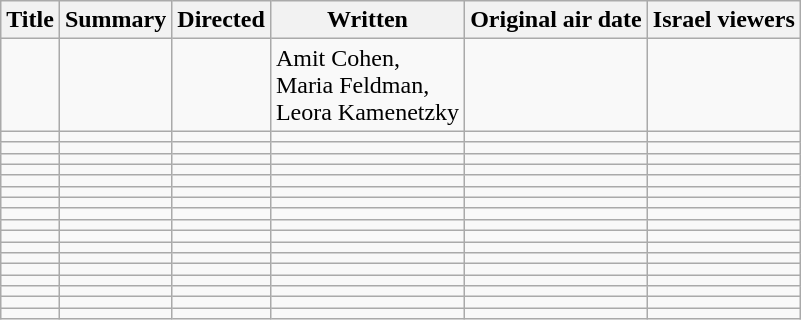<table class="wikitable">
<tr>
<th>Title</th>
<th>Summary</th>
<th>Directed</th>
<th>Written</th>
<th>Original air date</th>
<th>Israel viewers</th>
</tr>
<tr>
<td></td>
<td></td>
<td></td>
<td><div>Amit Cohen,<br>Maria Feldman,<br>Leora Kamenetzky</div></td>
<td></td>
<td></td>
</tr>
<tr>
<td></td>
<td></td>
<td></td>
<td></td>
<td></td>
<td></td>
</tr>
<tr>
<td></td>
<td></td>
<td></td>
<td></td>
<td></td>
<td></td>
</tr>
<tr>
<td></td>
<td></td>
<td></td>
<td></td>
<td></td>
<td></td>
</tr>
<tr>
<td></td>
<td></td>
<td></td>
<td></td>
<td></td>
<td></td>
</tr>
<tr>
<td></td>
<td></td>
<td></td>
<td></td>
<td></td>
<td></td>
</tr>
<tr>
<td></td>
<td></td>
<td></td>
<td></td>
<td></td>
<td></td>
</tr>
<tr>
<td></td>
<td></td>
<td></td>
<td></td>
<td></td>
<td></td>
</tr>
<tr>
<td></td>
<td></td>
<td></td>
<td></td>
<td></td>
<td></td>
</tr>
<tr>
<td></td>
<td></td>
<td></td>
<td></td>
<td></td>
<td></td>
</tr>
<tr>
<td></td>
<td></td>
<td></td>
<td></td>
<td></td>
<td></td>
</tr>
<tr>
<td></td>
<td></td>
<td></td>
<td></td>
<td></td>
<td></td>
</tr>
<tr>
<td></td>
<td></td>
<td></td>
<td></td>
<td></td>
<td></td>
</tr>
<tr>
<td></td>
<td></td>
<td></td>
<td></td>
<td></td>
<td></td>
</tr>
<tr>
<td></td>
<td></td>
<td></td>
<td></td>
<td></td>
<td></td>
</tr>
<tr>
<td></td>
<td></td>
<td></td>
<td></td>
<td></td>
<td></td>
</tr>
<tr>
<td></td>
<td></td>
<td></td>
<td></td>
<td></td>
<td></td>
</tr>
<tr>
<td></td>
<td></td>
<td></td>
<td></td>
<td></td>
<td></td>
</tr>
</table>
